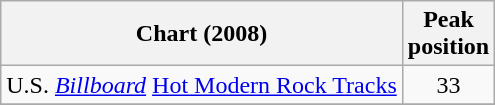<table class="wikitable">
<tr>
<th align="left">Chart (2008)</th>
<th align="left">Peak<br>position</th>
</tr>
<tr>
<td align="left">U.S. <em><a href='#'>Billboard</a></em> <a href='#'>Hot Modern Rock Tracks</a></td>
<td align="center">33</td>
</tr>
<tr>
</tr>
</table>
